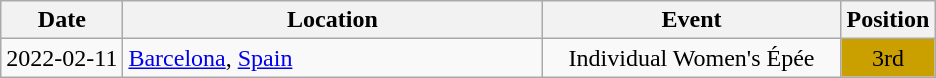<table class="wikitable" style="text-align:center;">
<tr>
<th>Date</th>
<th style="width:17em">Location</th>
<th style="width:12em">Event</th>
<th>Position</th>
</tr>
<tr>
<td>2022-02-11</td>
<td rowspan="1" align="left"> <a href='#'>Barcelona</a>, <a href='#'>Spain</a></td>
<td>Individual Women's Épée</td>
<td bgcolor="caramel">3rd</td>
</tr>
</table>
